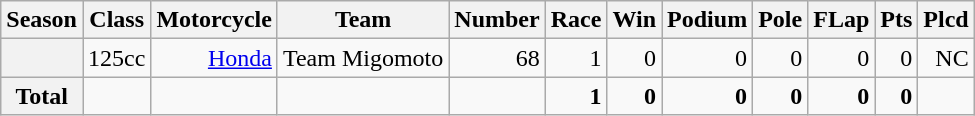<table class="wikitable">
<tr>
<th>Season</th>
<th>Class</th>
<th>Motorcycle</th>
<th>Team</th>
<th>Number</th>
<th>Race</th>
<th>Win</th>
<th>Podium</th>
<th>Pole</th>
<th>FLap</th>
<th>Pts</th>
<th>Plcd</th>
</tr>
<tr align="right">
<th></th>
<td>125cc</td>
<td><a href='#'>Honda</a></td>
<td>Team Migomoto</td>
<td>68</td>
<td>1</td>
<td>0</td>
<td>0</td>
<td>0</td>
<td>0</td>
<td>0</td>
<td>NC</td>
</tr>
<tr align="right">
<th>Total</th>
<td></td>
<td></td>
<td></td>
<td></td>
<td><strong>1</strong></td>
<td><strong>0</strong></td>
<td><strong>0</strong></td>
<td><strong>0</strong></td>
<td><strong>0</strong></td>
<td><strong>0</strong></td>
<td></td>
</tr>
</table>
